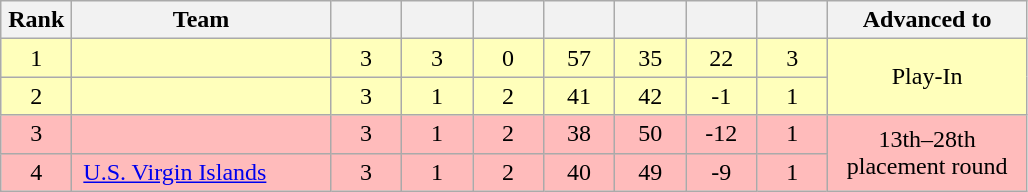<table class="wikitable" style="text-align:center;">
<tr>
<th width=40>Rank</th>
<th width=165>Team</th>
<th width=40></th>
<th width=40></th>
<th width=40></th>
<th width=40></th>
<th width=40></th>
<th width=40></th>
<th width=40></th>
<th width=125>Advanced to</th>
</tr>
<tr bgcolor=#ffffbb>
<td>1</td>
<td style="text-align:left;"></td>
<td>3</td>
<td>3</td>
<td>0</td>
<td>57</td>
<td>35</td>
<td>22</td>
<td>3</td>
<td rowspan=2>Play-In</td>
</tr>
<tr bgcolor=#ffffbb>
<td>2</td>
<td style="text-align:left;"></td>
<td>3</td>
<td>1</td>
<td>2</td>
<td>41</td>
<td>42</td>
<td>-1</td>
<td>1</td>
</tr>
<tr bgcolor=#ffbbbb>
<td>3</td>
<td style="text-align:left;"></td>
<td>3</td>
<td>1</td>
<td>2</td>
<td>38</td>
<td>50</td>
<td>-12</td>
<td>1</td>
<td rowspan=2>13th–28th placement round</td>
</tr>
<tr bgcolor=#ffbbbb>
<td>4</td>
<td style="text-align:left;"> <a href='#'>U.S. Virgin Islands</a></td>
<td>3</td>
<td>1</td>
<td>2</td>
<td>40</td>
<td>49</td>
<td>-9</td>
<td>1</td>
</tr>
</table>
